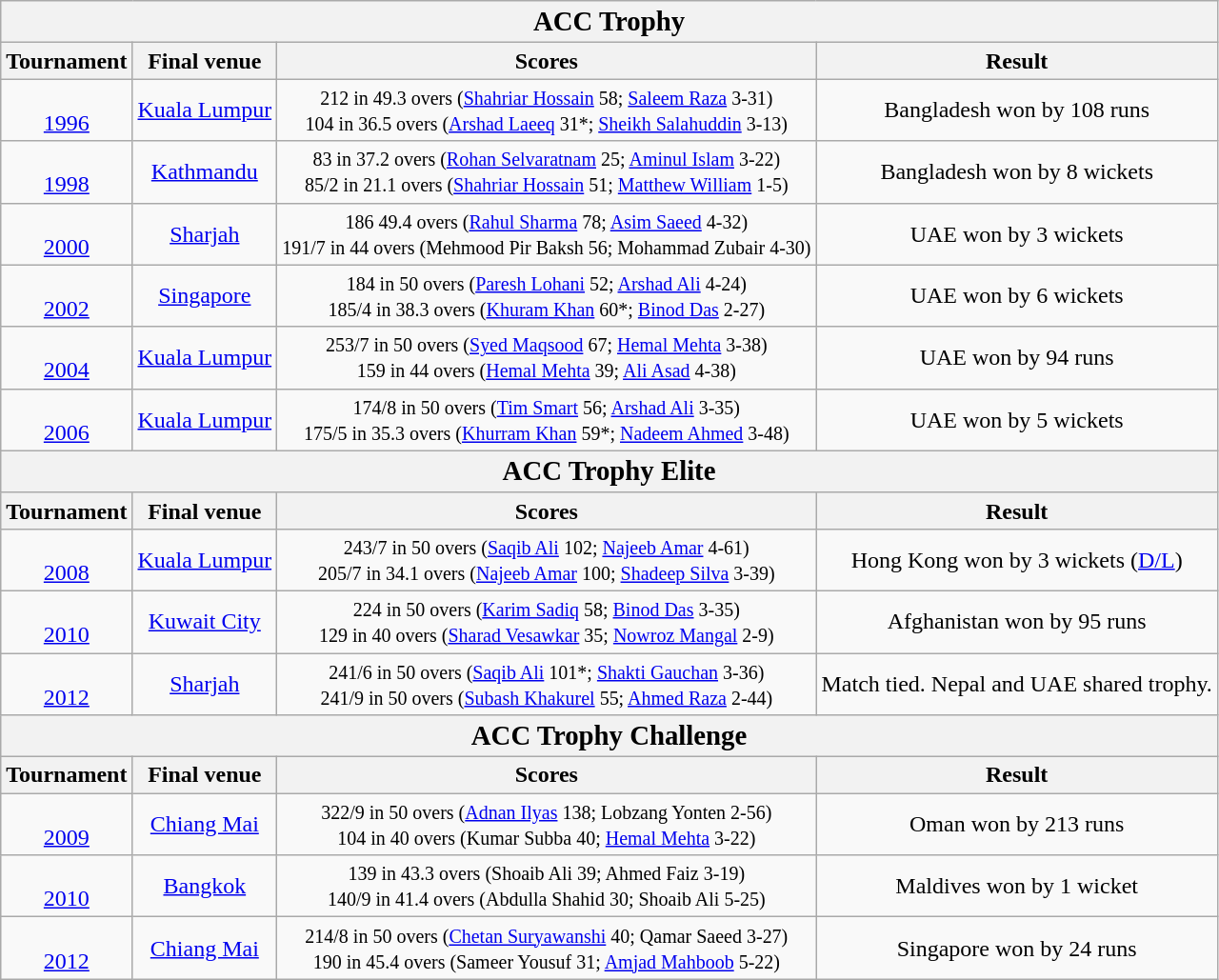<table class="wikitable">
<tr ---->
<th colspan="4"><big><strong>ACC Trophy</strong></big></th>
</tr>
<tr ---->
<th>Tournament</th>
<th>Final venue</th>
<th>Scores</th>
<th>Result</th>
</tr>
<tr ---- align="center">
<td><br><a href='#'>1996</a></td>
<td><a href='#'>Kuala Lumpur</a></td>
<td><small> 212 in 49.3 overs (<a href='#'>Shahriar Hossain</a> 58; <a href='#'>Saleem Raza</a> 3-31)<br> 104 in 36.5 overs (<a href='#'>Arshad Laeeq</a> 31*; <a href='#'>Sheikh Salahuddin</a> 3-13)</small></td>
<td>Bangladesh won by 108 runs</td>
</tr>
<tr ---- align="center">
<td><br><a href='#'>1998</a></td>
<td><a href='#'>Kathmandu</a></td>
<td><small> 83 in 37.2 overs (<a href='#'>Rohan Selvaratnam</a> 25; <a href='#'>Aminul Islam</a> 3-22)<br> 85/2 in 21.1 overs (<a href='#'>Shahriar Hossain</a> 51; <a href='#'>Matthew William</a> 1-5)</small></td>
<td>Bangladesh won by 8 wickets</td>
</tr>
<tr ---- align="center">
<td><br><a href='#'>2000</a></td>
<td><a href='#'>Sharjah</a></td>
<td><small> 186 49.4 overs (<a href='#'>Rahul Sharma</a> 78; <a href='#'>Asim Saeed</a> 4-32)<br> 191/7 in 44 overs (Mehmood Pir Baksh 56; Mohammad Zubair 4-30)</small></td>
<td>UAE won by 3 wickets</td>
</tr>
<tr ---- align="center">
<td><br><a href='#'>2002</a></td>
<td><a href='#'>Singapore</a></td>
<td><small> 184 in 50 overs (<a href='#'>Paresh Lohani</a> 52; <a href='#'>Arshad Ali</a> 4-24)<br> 185/4 in 38.3 overs (<a href='#'>Khuram Khan</a> 60*; <a href='#'>Binod Das</a> 2-27)</small></td>
<td>UAE won by 6 wickets<br></td>
</tr>
<tr ---- align="center">
<td><br><a href='#'>2004</a></td>
<td><a href='#'>Kuala Lumpur</a></td>
<td><small> 253/7 in 50 overs (<a href='#'>Syed Maqsood</a> 67; <a href='#'>Hemal Mehta</a> 3-38)<br> 159 in 44 overs (<a href='#'>Hemal Mehta</a> 39; <a href='#'>Ali Asad</a> 4-38)</small></td>
<td>UAE won by 94 runs</td>
</tr>
<tr ---- align="center">
<td><br><a href='#'>2006</a></td>
<td><a href='#'>Kuala Lumpur</a></td>
<td><small> 174/8 in 50 overs (<a href='#'>Tim Smart</a> 56; <a href='#'>Arshad Ali</a> 3-35)<br> 175/5 in 35.3 overs (<a href='#'>Khurram Khan</a> 59*; <a href='#'>Nadeem Ahmed</a> 3-48)</small></td>
<td>UAE won by 5 wickets</td>
</tr>
<tr ---->
<th colspan="4" align="center"><big><strong>ACC Trophy Elite</strong></big></th>
</tr>
<tr ---->
<th>Tournament</th>
<th>Final venue</th>
<th>Scores</th>
<th>Result</th>
</tr>
<tr ---- align="center">
<td><br><a href='#'>2008</a></td>
<td><a href='#'>Kuala Lumpur</a></td>
<td><small> 243/7 in 50 overs (<a href='#'>Saqib Ali</a> 102; <a href='#'>Najeeb Amar</a> 4-61)<br> 205/7 in 34.1 overs (<a href='#'>Najeeb Amar</a> 100; <a href='#'>Shadeep Silva</a> 3-39)</small></td>
<td>Hong Kong won by 3 wickets (<a href='#'>D/L</a>)</td>
</tr>
<tr ---- align="center">
<td><br><a href='#'>2010</a></td>
<td><a href='#'>Kuwait City</a></td>
<td><small> 224 in 50 overs (<a href='#'>Karim Sadiq</a> 58; <a href='#'>Binod Das</a> 3-35)<br> 129 in 40 overs (<a href='#'>Sharad Vesawkar</a> 35; <a href='#'>Nowroz Mangal</a> 2-9)</small></td>
<td>Afghanistan won by 95 runs</td>
</tr>
<tr ---- align="center">
<td><br><a href='#'>2012</a></td>
<td><a href='#'>Sharjah</a></td>
<td><small> 241/6 in 50 overs (<a href='#'>Saqib Ali</a> 101*; <a href='#'>Shakti Gauchan</a> 3-36)<br> 241/9 in 50 overs (<a href='#'>Subash Khakurel</a> 55; <a href='#'>Ahmed Raza</a> 2-44)</small></td>
<td>Match tied. Nepal and UAE shared trophy.</td>
</tr>
<tr ---->
<th colspan="4" align="center"><big><strong>ACC Trophy Challenge</strong></big></th>
</tr>
<tr ---->
<th>Tournament</th>
<th>Final venue</th>
<th>Scores</th>
<th>Result</th>
</tr>
<tr ---- align="center">
<td><br><a href='#'>2009</a></td>
<td><a href='#'>Chiang Mai</a></td>
<td><small> 322/9 in 50 overs (<a href='#'>Adnan Ilyas</a> 138; Lobzang Yonten 2-56)<br> 104 in 40 overs (Kumar Subba 40; <a href='#'>Hemal Mehta</a> 3-22)</small></td>
<td>Oman won by 213 runs</td>
</tr>
<tr ---- align="center">
<td><br><a href='#'>2010</a></td>
<td><a href='#'>Bangkok</a></td>
<td><small> 139 in 43.3 overs (Shoaib Ali 39; Ahmed Faiz 3-19)<br> 140/9 in 41.4 overs (Abdulla Shahid 30; Shoaib Ali 5-25)</small></td>
<td>Maldives won by 1 wicket</td>
</tr>
<tr ---- align="center">
<td><br><a href='#'>2012</a></td>
<td><a href='#'>Chiang Mai</a></td>
<td><small> 214/8 in 50 overs (<a href='#'>Chetan Suryawanshi</a> 40; Qamar Saeed 3-27)<br> 190 in 45.4 overs (Sameer Yousuf 31; <a href='#'>Amjad Mahboob</a> 5-22)</small></td>
<td>Singapore won by 24 runs</td>
</tr>
</table>
